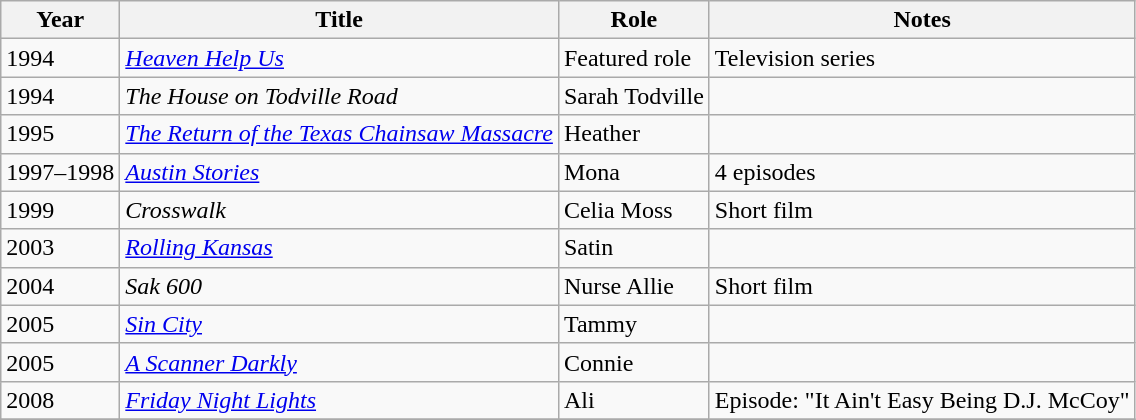<table class="wikitable sortable">
<tr>
<th>Year</th>
<th>Title</th>
<th>Role</th>
<th class="unsortable">Notes</th>
</tr>
<tr>
<td>1994</td>
<td><em><a href='#'>Heaven Help Us</a></em></td>
<td>Featured role</td>
<td>Television series</td>
</tr>
<tr>
<td>1994</td>
<td><em>The House on Todville Road</em></td>
<td>Sarah Todville</td>
<td></td>
</tr>
<tr>
<td>1995</td>
<td><em><a href='#'>The Return of the Texas Chainsaw Massacre</a></em></td>
<td>Heather</td>
<td></td>
</tr>
<tr>
<td>1997–1998</td>
<td><em><a href='#'>Austin Stories</a></em></td>
<td>Mona</td>
<td>4 episodes</td>
</tr>
<tr>
<td>1999</td>
<td><em>Crosswalk</em></td>
<td>Celia Moss</td>
<td>Short film</td>
</tr>
<tr>
<td>2003</td>
<td><em><a href='#'>Rolling Kansas</a></em></td>
<td>Satin</td>
<td></td>
</tr>
<tr>
<td>2004</td>
<td><em>Sak 600</em></td>
<td>Nurse Allie</td>
<td>Short film</td>
</tr>
<tr>
<td>2005</td>
<td><em><a href='#'>Sin City</a></em></td>
<td>Tammy</td>
<td></td>
</tr>
<tr>
<td>2005</td>
<td><em><a href='#'>A Scanner Darkly</a></em></td>
<td>Connie</td>
<td></td>
</tr>
<tr>
<td>2008</td>
<td><em><a href='#'>Friday Night Lights</a></em></td>
<td>Ali</td>
<td>Episode: "It Ain't Easy Being D.J. McCoy"</td>
</tr>
<tr>
</tr>
</table>
